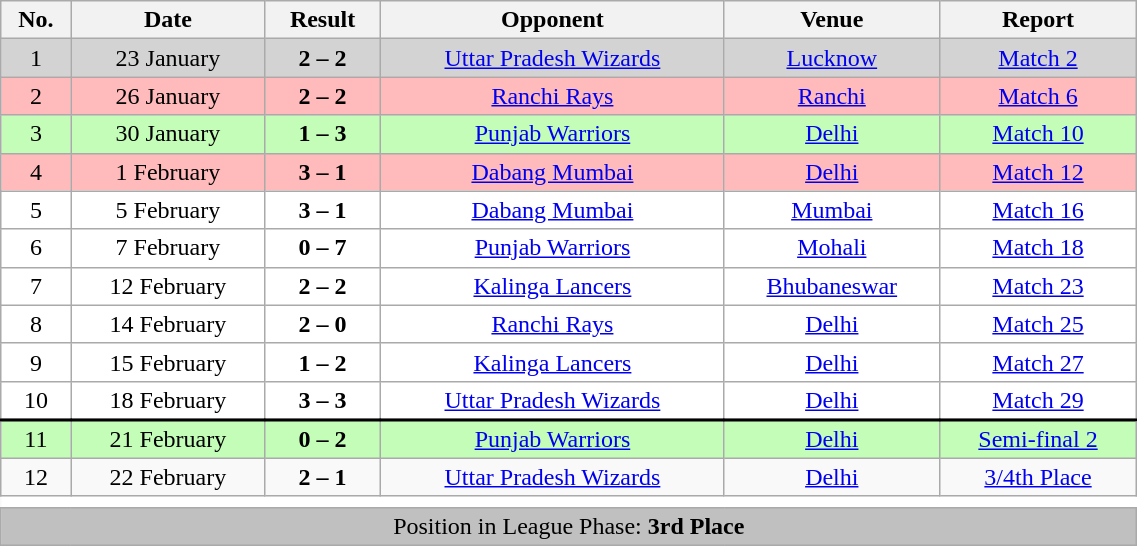<table class=wikitable style="width:60%;text-align:center; border:none">
<tr>
<th>No.</th>
<th>Date</th>
<th>Result</th>
<th>Opponent</th>
<th>Venue</th>
<th>Report</th>
</tr>
<tr style="background:#d3d3d3;">
<td>1</td>
<td>23 January</td>
<td><strong>2 – 2</strong></td>
<td><a href='#'>Uttar Pradesh Wizards</a></td>
<td><a href='#'>Lucknow</a></td>
<td><a href='#'>Match 2</a></td>
</tr>
<tr style="background:#fbb;">
<td>2</td>
<td>26 January</td>
<td><strong>2 – 2</strong></td>
<td><a href='#'>Ranchi Rays</a></td>
<td><a href='#'>Ranchi</a></td>
<td><a href='#'>Match 6</a></td>
</tr>
<tr style="background:#c3fdb8;">
<td>3</td>
<td>30 January</td>
<td><strong>1 – 3</strong></td>
<td><a href='#'>Punjab Warriors</a></td>
<td><a href='#'>Delhi</a></td>
<td><a href='#'>Match 10</a></td>
</tr>
<tr style="background:#fbb;">
<td>4</td>
<td>1 February</td>
<td><strong>3 – 1</strong></td>
<td><a href='#'>Dabang Mumbai</a></td>
<td><a href='#'>Delhi</a></td>
<td><a href='#'>Match 12</a></td>
</tr>
<tr style="background:white;">
<td>5</td>
<td>5 February</td>
<td><strong>3 – 1</strong></td>
<td><a href='#'>Dabang Mumbai</a></td>
<td><a href='#'>Mumbai</a></td>
<td><a href='#'>Match 16</a></td>
</tr>
<tr style="background:white;">
<td>6</td>
<td>7 February</td>
<td><strong>0 – 7</strong></td>
<td><a href='#'>Punjab Warriors</a></td>
<td><a href='#'>Mohali</a></td>
<td><a href='#'>Match 18</a></td>
</tr>
<tr style="background:white;">
<td>7</td>
<td>12 February</td>
<td><strong>2 – 2</strong></td>
<td><a href='#'>Kalinga Lancers</a></td>
<td><a href='#'>Bhubaneswar</a></td>
<td><a href='#'>Match 23</a></td>
</tr>
<tr style="background:white;">
<td>8</td>
<td>14 February</td>
<td><strong>2 – 0</strong></td>
<td><a href='#'>Ranchi Rays</a></td>
<td><a href='#'>Delhi</a></td>
<td><a href='#'>Match 25</a></td>
</tr>
<tr style="background:white;">
<td>9</td>
<td>15 February</td>
<td><strong>1 – 2</strong></td>
<td><a href='#'>Kalinga Lancers</a></td>
<td><a href='#'>Delhi</a></td>
<td><a href='#'>Match 27</a></td>
</tr>
<tr style="background:white;">
<td>10</td>
<td>18 February</td>
<td><strong>3 – 3</strong></td>
<td><a href='#'>Uttar Pradesh Wizards</a></td>
<td><a href='#'>Delhi</a></td>
<td><a href='#'>Match 29</a></td>
</tr>
<tr style="background:white;">
</tr>
<tr style="border-top:2px solid black;background:#c3fdb8;">
<td>11</td>
<td>21 February</td>
<td><strong>0 – 2</strong></td>
<td><a href='#'>Punjab Warriors</a></td>
<td><a href='#'>Delhi</a></td>
<td><a href='#'>Semi-final 2</a></td>
</tr>
<tr>
<td>12</td>
<td>22 February</td>
<td><strong>2 – 1</strong></td>
<td><a href='#'>Uttar Pradesh Wizards</a></td>
<td><a href='#'>Delhi</a></td>
<td><a href='#'>3/4th Place</a></td>
</tr>
<tr>
<td colspan="6" style="background:#ffffff; border:none"></td>
</tr>
<tr style="background:silver;">
<td colspan="6">Position in League Phase: <strong>3rd Place</strong></td>
</tr>
</table>
